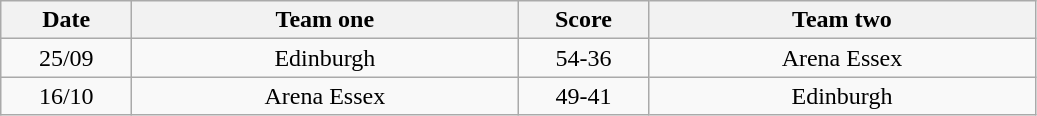<table class="wikitable" style="text-align: center">
<tr>
<th width=80>Date</th>
<th width=250>Team one</th>
<th width=80>Score</th>
<th width=250>Team two</th>
</tr>
<tr>
<td>25/09</td>
<td>Edinburgh</td>
<td>54-36</td>
<td>Arena Essex</td>
</tr>
<tr>
<td>16/10</td>
<td>Arena Essex</td>
<td>49-41</td>
<td>Edinburgh</td>
</tr>
</table>
